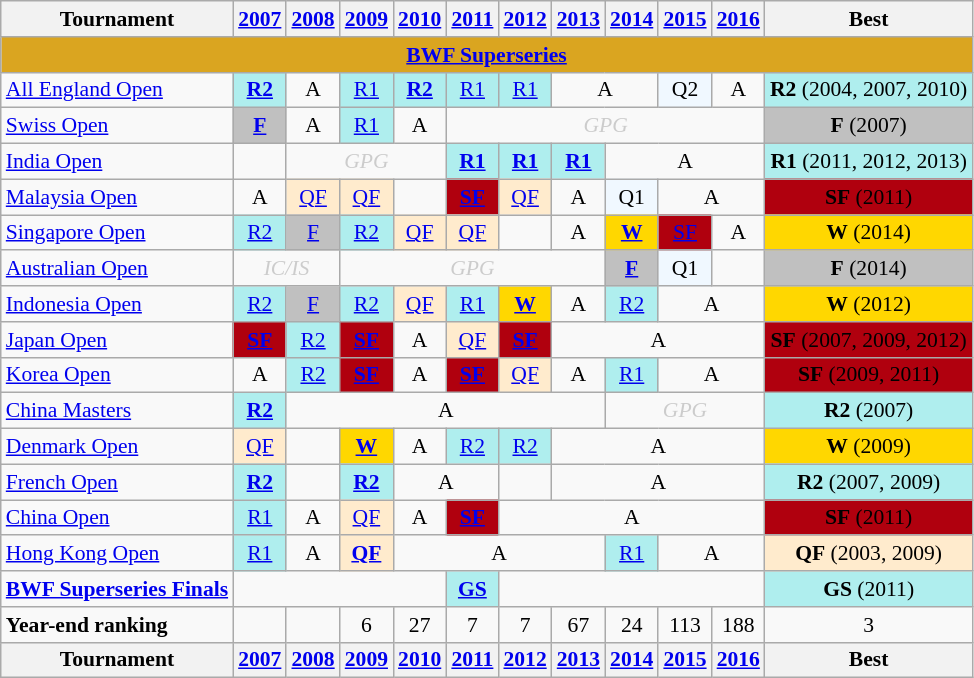<table class="wikitable" style="font-size: 90%; text-align:center">
<tr>
<th>Tournament</th>
<th><a href='#'>2007</a></th>
<th><a href='#'>2008</a></th>
<th><a href='#'>2009</a></th>
<th><a href='#'>2010</a></th>
<th><a href='#'>2011</a></th>
<th><a href='#'>2012</a></th>
<th><a href='#'>2013</a></th>
<th><a href='#'>2014</a></th>
<th><a href='#'>2015</a></th>
<th><a href='#'>2016</a></th>
<th>Best</th>
</tr>
<tr bgcolor=DAA520>
<td colspan="12" align=center><strong><a href='#'>BWF Superseries</a></strong></td>
</tr>
<tr>
<td align=left><a href='#'>All England Open</a></td>
<td bgcolor=AFEEEE><a href='#'><strong>R2</strong></a></td>
<td>A</td>
<td bgcolor=AFEEEE><a href='#'>R1</a></td>
<td bgcolor=AFEEEE><a href='#'><strong>R2</strong></a></td>
<td bgcolor=AFEEEE><a href='#'>R1</a></td>
<td bgcolor=AFEEEE><a href='#'>R1</a></td>
<td colspan="2">A</td>
<td bgcolor=F0F8FF>Q2</td>
<td>A</td>
<td bgcolor=AFEEEE><strong>R2</strong> (2004, 2007, 2010)</td>
</tr>
<tr>
<td align=left><a href='#'>Swiss Open</a></td>
<td bgcolor=Silver><a href='#'><strong>F</strong></a></td>
<td>A</td>
<td bgcolor=AFEEEE><a href='#'>R1</a></td>
<td>A</td>
<td colspan="6" style=color:#ccc><em>GPG</em></td>
<td bgcolor=Silver><strong>F</strong> (2007)</td>
</tr>
<tr>
<td align=left><a href='#'>India Open</a></td>
<td></td>
<td colspan="3" style=color:#ccc><em>GPG</em></td>
<td bgcolor=AFEEEE><a href='#'><strong>R1</strong></a></td>
<td bgcolor=AFEEEE><a href='#'><strong>R1</strong></a></td>
<td bgcolor=AFEEEE><a href='#'><strong>R1</strong></a></td>
<td colspan="3">A</td>
<td bgcolor=AFEEEE><strong>R1</strong> (2011, 2012, 2013)</td>
</tr>
<tr>
<td align=left><a href='#'>Malaysia Open</a></td>
<td>A</td>
<td bgcolor=FFEBCD><a href='#'>QF</a></td>
<td bgcolor=FFEBCD><a href='#'>QF</a></td>
<td></td>
<td bgcolor=Bronze><a href='#'><strong>SF</strong></a></td>
<td bgcolor=FFEBCD><a href='#'>QF</a></td>
<td>A</td>
<td bgcolor=F0F8FF>Q1</td>
<td colspan="2">A</td>
<td bgcolor=Bronze><strong>SF</strong> (2011)</td>
</tr>
<tr>
<td align=left><a href='#'>Singapore Open</a></td>
<td bgcolor=AFEEEE><a href='#'>R2</a></td>
<td bgcolor=Silver><a href='#'>F</a></td>
<td bgcolor=AFEEEE><a href='#'>R2</a></td>
<td bgcolor=FFEBCD><a href='#'>QF</a></td>
<td bgcolor=FFEBCD><a href='#'>QF</a></td>
<td></td>
<td>A</td>
<td bgcolor=Gold><a href='#'><strong>W</strong></a></td>
<td bgcolor=Bronze><a href='#'>SF</a></td>
<td>A</td>
<td bgcolor=Gold><strong>W</strong> (2014)</td>
</tr>
<tr>
<td align=left><a href='#'>Australian Open</a></td>
<td colspan="2" style=color:#ccc><em>IC/IS</em></td>
<td colspan="5" style=color:#ccc><em>GPG</em></td>
<td bgcolor=Silver><a href='#'><strong>F</strong></a></td>
<td bgcolor=F0F8FF>Q1</td>
<td></td>
<td bgcolor=Silver><strong>F</strong> (2014)</td>
</tr>
<tr>
<td align=left><a href='#'>Indonesia Open</a></td>
<td bgcolor=AFEEEE><a href='#'>R2</a></td>
<td bgcolor=Silver><a href='#'>F</a></td>
<td bgcolor=AFEEEE><a href='#'>R2</a></td>
<td bgcolor=FFEBCD><a href='#'>QF</a></td>
<td bgcolor=AFEEEE><a href='#'>R1</a></td>
<td bgcolor=Gold><a href='#'><strong>W</strong></a></td>
<td>A</td>
<td bgcolor=AFEEEE><a href='#'>R2</a></td>
<td colspan="2">A</td>
<td bgcolor=Gold><strong>W</strong> (2012)</td>
</tr>
<tr>
<td align=left><a href='#'>Japan Open</a></td>
<td bgcolor=Bronze><a href='#'><strong>SF</strong></a></td>
<td bgcolor=AFEEEE><a href='#'>R2</a></td>
<td bgcolor=Bronze><a href='#'><strong>SF</strong></a></td>
<td>A</td>
<td bgcolor=FFEBCD><a href='#'>QF</a></td>
<td bgcolor=Bronze><a href='#'><strong>SF</strong></a></td>
<td colspan="4">A</td>
<td bgcolor=Bronze><strong>SF</strong> (2007, 2009, 2012)</td>
</tr>
<tr>
<td align=left><a href='#'>Korea Open</a></td>
<td>A</td>
<td bgcolor=AFEEEE><a href='#'>R2</a></td>
<td bgcolor=Bronze><a href='#'><strong>SF</strong></a></td>
<td>A</td>
<td bgcolor=Bronze><a href='#'><strong>SF</strong></a></td>
<td bgcolor=FFEBCD><a href='#'>QF</a></td>
<td>A</td>
<td bgcolor=AFEEEE><a href='#'>R1</a></td>
<td colspan="2">A</td>
<td bgcolor=Bronze><strong>SF</strong> (2009, 2011)</td>
</tr>
<tr>
<td align=left><a href='#'>China Masters</a></td>
<td bgcolor=AFEEEE><a href='#'><strong>R2</strong></a></td>
<td colspan="6">A</td>
<td colspan="3" style=color:#ccc><em>GPG</em></td>
<td bgcolor=AFEEEE><strong>R2</strong> (2007)</td>
</tr>
<tr>
<td align=left><a href='#'>Denmark Open</a></td>
<td bgcolor=FFEBCD><a href='#'>QF</a></td>
<td></td>
<td bgcolor=Gold><a href='#'><strong>W</strong></a></td>
<td>A</td>
<td bgcolor=AFEEEE><a href='#'>R2</a></td>
<td bgcolor=AFEEEE><a href='#'>R2</a></td>
<td colspan="4">A</td>
<td bgcolor=Gold><strong>W</strong> (2009)</td>
</tr>
<tr>
<td align=left><a href='#'>French Open</a></td>
<td bgcolor=AFEEEE><a href='#'><strong>R2</strong></a></td>
<td></td>
<td bgcolor=AFEEEE><a href='#'><strong>R2</strong></a></td>
<td colspan="2">A</td>
<td></td>
<td colspan="4">A</td>
<td bgcolor=AFEEEE><strong>R2</strong> (2007, 2009)</td>
</tr>
<tr>
<td align=left><a href='#'>China Open</a></td>
<td bgcolor=AFEEEE><a href='#'>R1</a></td>
<td>A</td>
<td bgcolor=FFEBCD><a href='#'>QF</a></td>
<td>A</td>
<td bgcolor=Bronze><a href='#'><strong>SF</strong></a></td>
<td colspan="5">A</td>
<td bgcolor=Bronze><strong>SF</strong> (2011)</td>
</tr>
<tr>
<td align=left><a href='#'>Hong Kong Open</a></td>
<td bgcolor=AFEEEE><a href='#'>R1</a></td>
<td>A</td>
<td bgcolor=FFEBCD><a href='#'><strong>QF</strong></a></td>
<td colspan="4">A</td>
<td bgcolor=AFEEEE><a href='#'>R1</a></td>
<td colspan="2">A</td>
<td bgcolor=FFEBCD><strong>QF</strong> (2003, 2009)</td>
</tr>
<tr>
<td align=left><strong><a href='#'>BWF Superseries Finals</a></strong></td>
<td colspan="4"></td>
<td bgcolor=AFEEEE><a href='#'><strong>GS</strong></a></td>
<td colspan="5"></td>
<td bgcolor=AFEEEE><strong>GS</strong> (2011)</td>
</tr>
<tr>
<td align=left><strong>Year-end ranking</strong></td>
<td align=center></td>
<td align=center></td>
<td align=center>6</td>
<td align=center>27</td>
<td align=center>7</td>
<td align=center>7</td>
<td align=center>67</td>
<td align=center>24</td>
<td align=center>113</td>
<td align=center>188</td>
<td align=center>3</td>
</tr>
<tr>
<th>Tournament</th>
<th><a href='#'>2007</a></th>
<th><a href='#'>2008</a></th>
<th><a href='#'>2009</a></th>
<th><a href='#'>2010</a></th>
<th><a href='#'>2011</a></th>
<th><a href='#'>2012</a></th>
<th><a href='#'>2013</a></th>
<th><a href='#'>2014</a></th>
<th><a href='#'>2015</a></th>
<th><a href='#'>2016</a></th>
<th>Best</th>
</tr>
</table>
